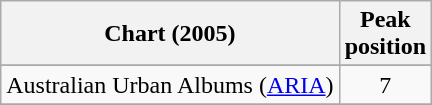<table class="wikitable sortable">
<tr>
<th align="left">Chart (2005)</th>
<th align="left">Peak<br>position</th>
</tr>
<tr>
</tr>
<tr>
<td>Australian Urban Albums (<a href='#'>ARIA</a>)</td>
<td align="center">7</td>
</tr>
<tr>
</tr>
<tr>
</tr>
<tr>
</tr>
<tr>
</tr>
<tr>
</tr>
<tr>
</tr>
<tr>
</tr>
<tr>
</tr>
<tr>
</tr>
<tr>
</tr>
<tr>
</tr>
<tr>
</tr>
<tr>
</tr>
<tr>
</tr>
<tr>
</tr>
<tr>
</tr>
<tr>
</tr>
<tr>
</tr>
<tr>
</tr>
<tr>
</tr>
</table>
